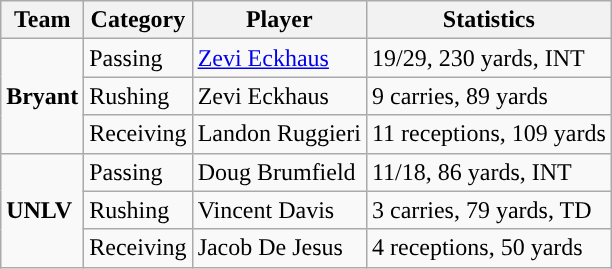<table class="wikitable" style="float: right;">
<tr>
<th>Team</th>
<th>Category</th>
<th>Player</th>
<th>Statistics</th>
</tr>
<tr>
<td rowspan=3><strong>Bryant</strong></td>
<td>Passing</td>
<td><a href='#'>Zevi Eckhaus</a></td>
<td>19/29, 230 yards, INT</td>
</tr>
<tr>
<td>Rushing</td>
<td>Zevi Eckhaus</td>
<td>9 carries, 89 yards</td>
</tr>
<tr>
<td>Receiving</td>
<td>Landon Ruggieri</td>
<td>11 receptions, 109 yards</td>
</tr>
<tr>
<td rowspan=3><strong>UNLV</strong></td>
<td>Passing</td>
<td>Doug Brumfield</td>
<td>11/18, 86 yards, INT</td>
</tr>
<tr>
<td>Rushing</td>
<td>Vincent Davis</td>
<td>3 carries, 79 yards, TD</td>
</tr>
<tr>
<td>Receiving</td>
<td>Jacob De Jesus</td>
<td>4 receptions, 50 yards</td>
</tr>
</table>
